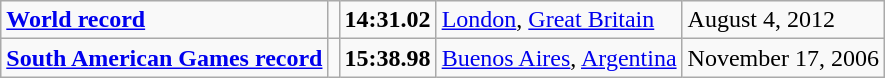<table class="wikitable">
<tr>
<td><strong><a href='#'>World record</a></strong></td>
<td></td>
<td><strong>14:31.02</strong></td>
<td><a href='#'>London</a>, <a href='#'>Great Britain</a></td>
<td>August 4, 2012</td>
</tr>
<tr>
<td><strong><a href='#'>South American Games record</a></strong></td>
<td></td>
<td><strong>15:38.98</strong></td>
<td><a href='#'>Buenos Aires</a>, <a href='#'>Argentina</a></td>
<td>November 17, 2006</td>
</tr>
</table>
